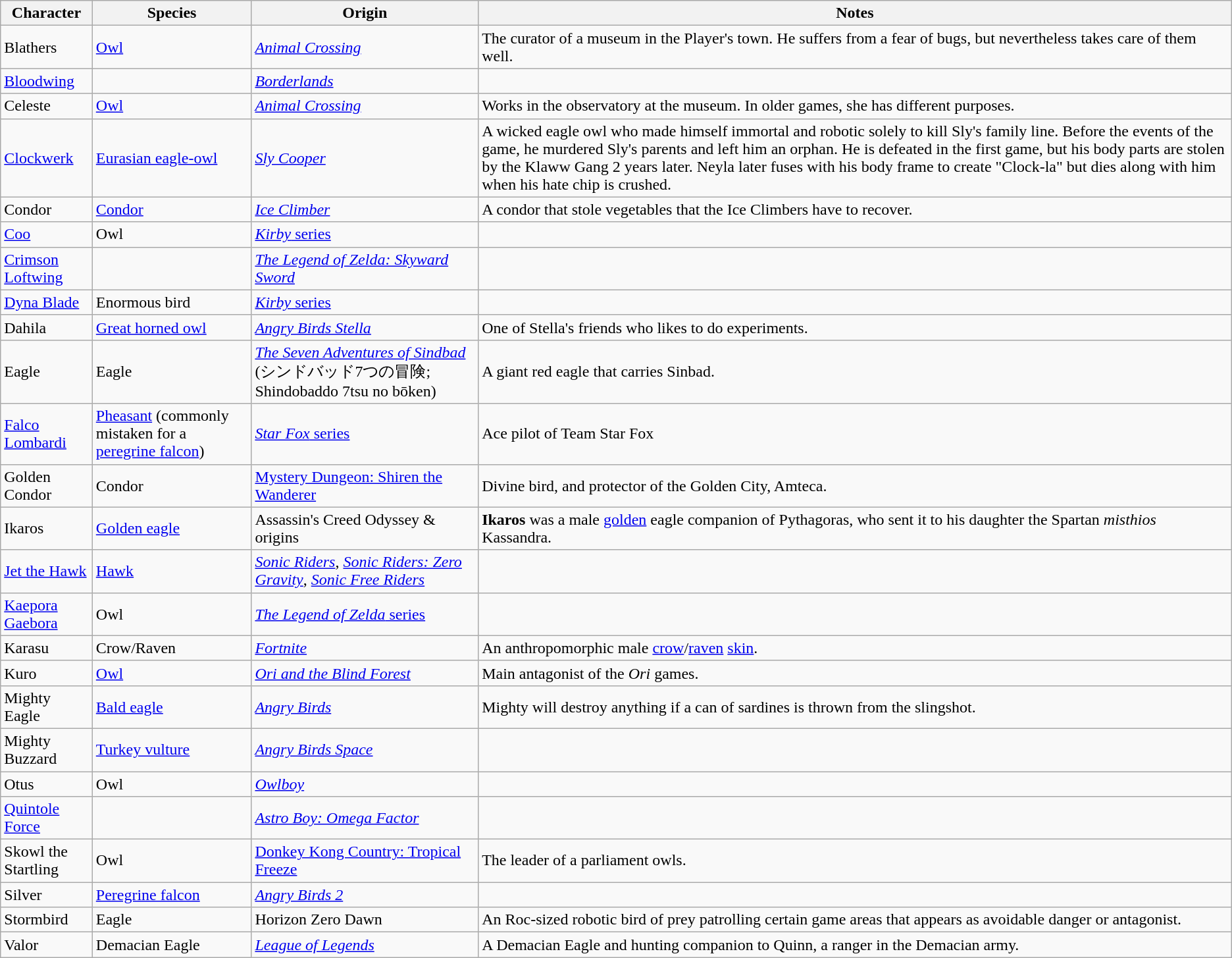<table class="wikitable sortable">
<tr>
<th>Character</th>
<th>Species</th>
<th>Origin</th>
<th>Notes</th>
</tr>
<tr>
<td>Blathers</td>
<td><a href='#'>Owl</a></td>
<td><em><a href='#'>Animal Crossing</a></em></td>
<td>The curator of a museum in the Player's town. He suffers from a fear of bugs, but nevertheless takes care of them well.</td>
</tr>
<tr>
<td><a href='#'>Bloodwing</a></td>
<td></td>
<td><em><a href='#'>Borderlands</a></em></td>
<td></td>
</tr>
<tr>
<td>Celeste</td>
<td><a href='#'>Owl</a></td>
<td><em><a href='#'>Animal Crossing</a></em></td>
<td>Works in the observatory at the museum. In older games, she has different purposes.</td>
</tr>
<tr>
<td><a href='#'>Clockwerk</a></td>
<td><a href='#'>Eurasian eagle-owl</a></td>
<td><em><a href='#'>Sly Cooper</a></em></td>
<td>A wicked eagle owl who made himself immortal and robotic solely to kill Sly's family line. Before the events of the game, he murdered Sly's parents and left him an orphan. He is defeated in the first game, but his body parts are stolen by the Klaww Gang 2 years later. Neyla later fuses with his body frame to create "Clock-la" but dies along with him when his hate chip is crushed.</td>
</tr>
<tr>
<td>Condor</td>
<td><a href='#'>Condor</a></td>
<td><em><a href='#'>Ice Climber</a></em></td>
<td>A condor that stole vegetables that the Ice Climbers have to recover.</td>
</tr>
<tr>
<td><a href='#'>Coo</a></td>
<td>Owl</td>
<td><a href='#'><em>Kirby</em> series</a></td>
<td></td>
</tr>
<tr>
<td><a href='#'>Crimson Loftwing</a></td>
<td></td>
<td><em><a href='#'>The Legend of Zelda: Skyward Sword</a></em></td>
<td></td>
</tr>
<tr>
<td><a href='#'>Dyna Blade</a></td>
<td>Enormous bird</td>
<td><a href='#'><em>Kirby</em> series</a></td>
<td></td>
</tr>
<tr>
<td>Dahila</td>
<td><a href='#'>Great horned owl</a></td>
<td><em><a href='#'>Angry Birds Stella</a></em></td>
<td>One of Stella's friends who likes to do experiments.</td>
</tr>
<tr>
<td>Eagle</td>
<td>Eagle</td>
<td><em><a href='#'>The Seven Adventures of Sindbad</a></em> (シンドバッド7つの冒険; Shindobaddo 7tsu no bōken)</td>
<td>A giant red eagle that carries Sinbad.</td>
</tr>
<tr>
<td><a href='#'>Falco Lombardi</a></td>
<td><a href='#'>Pheasant</a> (commonly mistaken for a <a href='#'>peregrine falcon</a>)</td>
<td><a href='#'><em>Star Fox</em> series</a></td>
<td>Ace pilot of Team Star Fox</td>
</tr>
<tr>
<td>Golden Condor</td>
<td>Condor</td>
<td><a href='#'>Mystery Dungeon: Shiren the Wanderer</a></td>
<td>Divine bird, and protector of the Golden City, Amteca.</td>
</tr>
<tr>
<td>Ikaros</td>
<td><a href='#'>Golden eagle</a></td>
<td>Assassin's Creed Odyssey & origins</td>
<td><strong>Ikaros</strong> was a male <a href='#'>golden</a> eagle companion of Pythagoras, who sent it to his daughter the Spartan <em>misthios</em> Kassandra.</td>
</tr>
<tr>
<td><a href='#'>Jet the Hawk</a></td>
<td><a href='#'>Hawk</a></td>
<td><em><a href='#'>Sonic Riders</a></em>, <em><a href='#'>Sonic Riders: Zero Gravity</a></em>, <em><a href='#'>Sonic Free Riders</a></em></td>
<td></td>
</tr>
<tr>
<td><a href='#'>Kaepora Gaebora</a></td>
<td>Owl</td>
<td><a href='#'><em>The Legend of Zelda</em> series</a></td>
<td></td>
</tr>
<tr>
<td>Karasu</td>
<td>Crow/Raven</td>
<td><em><a href='#'>Fortnite</a></em></td>
<td>An anthropomorphic male <a href='#'>crow</a>/<a href='#'>raven</a> <a href='#'>skin</a>.</td>
</tr>
<tr>
<td>Kuro</td>
<td><a href='#'>Owl</a></td>
<td><em><a href='#'>Ori and the Blind Forest</a></em></td>
<td>Main antagonist of the <em>Ori</em> games.</td>
</tr>
<tr>
<td>Mighty Eagle</td>
<td><a href='#'>Bald eagle</a></td>
<td><em><a href='#'>Angry Birds</a></em></td>
<td>Mighty will destroy anything if a can of sardines is thrown from the slingshot.</td>
</tr>
<tr>
<td>Mighty Buzzard</td>
<td><a href='#'>Turkey vulture</a></td>
<td><em><a href='#'>Angry Birds Space</a></em></td>
<td></td>
</tr>
<tr>
<td>Otus</td>
<td>Owl</td>
<td><em><a href='#'>Owlboy</a></em></td>
<td></td>
</tr>
<tr>
<td><a href='#'>Quintole Force</a></td>
<td></td>
<td><em><a href='#'>Astro Boy: Omega Factor</a></em></td>
<td></td>
</tr>
<tr>
<td>Skowl the Startling</td>
<td>Owl</td>
<td><a href='#'>Donkey Kong Country: Tropical Freeze</a></td>
<td>The leader of a parliament owls.</td>
</tr>
<tr>
<td>Silver</td>
<td><a href='#'>Peregrine falcon</a></td>
<td><em><a href='#'>Angry Birds 2</a></em></td>
<td></td>
</tr>
<tr>
<td>Stormbird</td>
<td>Eagle</td>
<td>Horizon Zero Dawn</td>
<td>An Roc-sized robotic bird of prey patrolling certain game areas that appears as avoidable danger or antagonist.</td>
</tr>
<tr>
<td>Valor</td>
<td>Demacian Eagle</td>
<td><em><a href='#'>League of Legends</a></em></td>
<td>A Demacian Eagle and hunting companion to Quinn, a ranger in the Demacian army.</td>
</tr>
</table>
